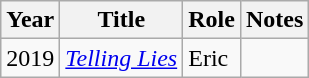<table class="wikitable sortable">
<tr>
<th>Year</th>
<th>Title</th>
<th>Role</th>
<th class="unsortable">Notes</th>
</tr>
<tr>
<td>2019</td>
<td><em><a href='#'>Telling Lies</a></em></td>
<td>Eric</td>
<td></td>
</tr>
</table>
